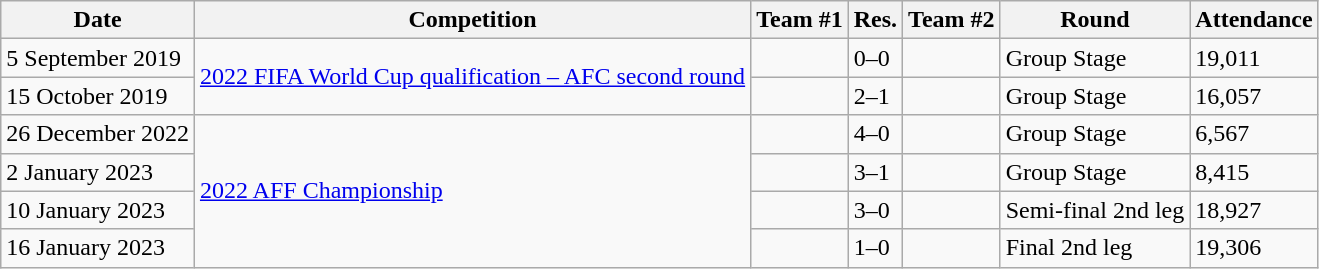<table class="wikitable">
<tr>
<th>Date</th>
<th>Competition</th>
<th>Team #1</th>
<th>Res.</th>
<th>Team #2</th>
<th>Round</th>
<th>Attendance</th>
</tr>
<tr>
<td>5 September 2019</td>
<td rowspan="2"><a href='#'>2022 FIFA World Cup qualification – AFC second round</a></td>
<td></td>
<td>0–0</td>
<td></td>
<td>Group Stage</td>
<td>19,011</td>
</tr>
<tr>
<td>15 October 2019</td>
<td></td>
<td>2–1</td>
<td></td>
<td>Group Stage</td>
<td>16,057</td>
</tr>
<tr>
<td>26 December 2022</td>
<td rowspan="4"><a href='#'>2022 AFF Championship</a></td>
<td></td>
<td>4–0</td>
<td></td>
<td>Group Stage</td>
<td>6,567</td>
</tr>
<tr>
<td>2 January 2023</td>
<td></td>
<td>3–1</td>
<td></td>
<td>Group Stage</td>
<td>8,415</td>
</tr>
<tr>
<td>10 January 2023</td>
<td></td>
<td>3–0</td>
<td></td>
<td>Semi-final 2nd leg</td>
<td>18,927</td>
</tr>
<tr>
<td>16 January 2023</td>
<td></td>
<td>1–0</td>
<td></td>
<td>Final 2nd leg</td>
<td>19,306</td>
</tr>
</table>
